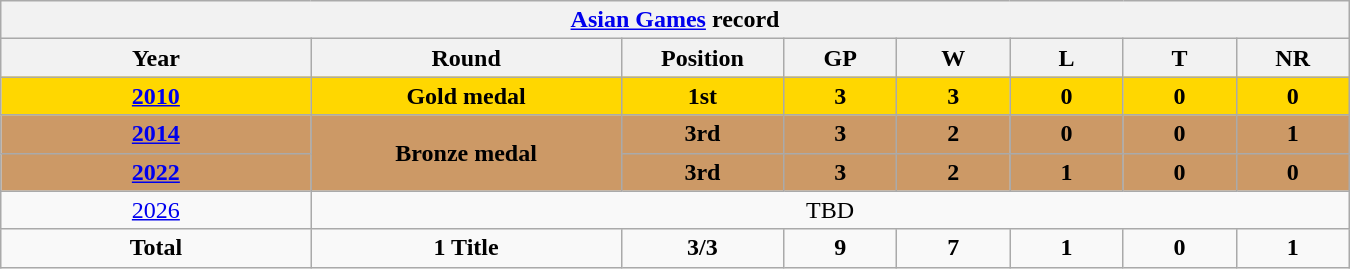<table class="wikitable" style="text-align: center; width:900px">
<tr>
<th colspan="8"><a href='#'>Asian Games</a> record</th>
</tr>
<tr>
<th width=150>Year</th>
<th width=150>Round</th>
<th width=75>Position</th>
<th width=50>GP</th>
<th width=50>W</th>
<th width=50>L</th>
<th width=50>T</th>
<th width=50>NR</th>
</tr>
<tr style="background:gold;">
<td> <strong><a href='#'>2010</a></strong></td>
<td><strong>Gold medal</strong></td>
<td><strong>1st</strong></td>
<td><strong>3</strong></td>
<td><strong>3</strong></td>
<td><strong>0</strong></td>
<td><strong>0</strong></td>
<td><strong>0</strong></td>
</tr>
<tr bgcolor="#cc9966">
<td> <strong><a href='#'>2014</a></strong></td>
<td rowspan="2"><strong>Bronze medal</strong></td>
<td><strong>3rd</strong></td>
<td><strong>3</strong></td>
<td><strong>2</strong></td>
<td><strong>0</strong></td>
<td><strong>0</strong></td>
<td><strong>1</strong></td>
</tr>
<tr bgcolor="#cc9966">
<td> <strong><a href='#'>2022</a></strong></td>
<td><strong>3rd</strong></td>
<td><strong>3</strong></td>
<td><strong>2</strong></td>
<td><strong>1</strong></td>
<td><strong>0</strong></td>
<td><strong>0</strong></td>
</tr>
<tr>
<td> <a href='#'>2026</a></td>
<td colspan="7">TBD</td>
</tr>
<tr>
<td><strong>Total</strong></td>
<td><strong>1 Title</strong></td>
<td><strong>3/3</strong></td>
<td><strong>9</strong></td>
<td><strong>7</strong></td>
<td><strong>1</strong></td>
<td><strong>0</strong></td>
<td><strong>1</strong></td>
</tr>
</table>
